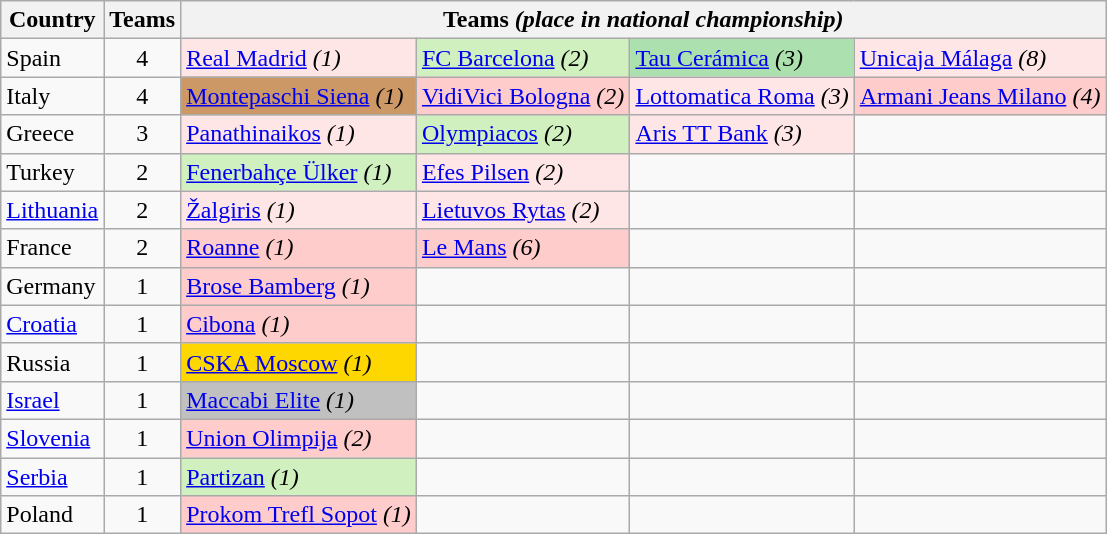<table class="wikitable">
<tr>
<th rowspan=1>Country</th>
<th rowspan=1>Teams</th>
<th colspan=4>Teams <em>(place in national championship)</em></th>
</tr>
<tr>
<td> Spain</td>
<td align=center>4</td>
<td style="background:#ffe6e6;"><a href='#'>Real Madrid</a> <em>(1)</em></td>
<td style="background:#D0F0C0;"><a href='#'>FC Barcelona</a> <em>(2)</em></td>
<td style="background:#ACE1AF;"><a href='#'>Tau Cerámica</a> <em>(3)</em></td>
<td style="background:#ffe6e6;"><a href='#'>Unicaja Málaga</a> <em>(8)</em></td>
</tr>
<tr>
<td> Italy</td>
<td align=center>4</td>
<td style="background:#CC9966;"><a href='#'>Montepaschi Siena</a> <em>(1)</em></td>
<td style="background: #ffcccc;"><a href='#'>VidiVici Bologna</a> <em>(2)</em></td>
<td style="background:#ffe6e6;"><a href='#'>Lottomatica Roma</a> <em>(3)</em></td>
<td style="background: #ffcccc;"><a href='#'>Armani Jeans Milano</a> <em>(4)</em></td>
</tr>
<tr>
<td> Greece</td>
<td align=center>3</td>
<td style="background:#ffe6e6;"><a href='#'>Panathinaikos</a> <em>(1)</em></td>
<td style="background:#D0F0C0;"><a href='#'>Olympiacos</a> <em>(2)</em></td>
<td style="background:#ffe6e6;"><a href='#'>Aris TT Bank</a> <em>(3)</em></td>
<td></td>
</tr>
<tr>
<td> Turkey</td>
<td align=center>2</td>
<td style="background:#D0F0C0;"><a href='#'>Fenerbahçe Ülker</a> <em>(1)</em></td>
<td style="background:#ffe6e6;"><a href='#'>Efes Pilsen</a> <em>(2)</em></td>
<td></td>
<td></td>
</tr>
<tr>
<td> <a href='#'>Lithuania</a></td>
<td align=center>2</td>
<td style="background:#ffe6e6;"><a href='#'>Žalgiris</a> <em>(1)</em></td>
<td style="background:#ffe6e6;"><a href='#'>Lietuvos Rytas</a> <em>(2)</em></td>
<td></td>
<td></td>
</tr>
<tr>
<td> France</td>
<td align=center>2</td>
<td style="background: #ffcccc;"><a href='#'>Roanne</a> <em>(1)</em></td>
<td style="background: #ffcccc;"><a href='#'>Le Mans</a> <em>(6)</em></td>
<td></td>
<td></td>
</tr>
<tr>
<td> Germany</td>
<td align=center>1</td>
<td style="background: #ffcccc;"><a href='#'>Brose Bamberg</a> <em>(1)</em></td>
<td></td>
<td></td>
<td></td>
</tr>
<tr>
<td> <a href='#'>Croatia</a></td>
<td align=center>1</td>
<td style="background: #ffcccc;"><a href='#'>Cibona</a> <em>(1)</em></td>
<td></td>
<td></td>
<td></td>
</tr>
<tr>
<td> Russia</td>
<td align=center>1</td>
<td style="background:gold"><a href='#'>CSKA Moscow</a> <em>(1)</em></td>
<td></td>
<td></td>
<td></td>
</tr>
<tr>
<td> <a href='#'>Israel</a></td>
<td align=center>1</td>
<td style="background:silver;"><a href='#'>Maccabi Elite</a> <em>(1)</em></td>
<td></td>
<td></td>
<td></td>
</tr>
<tr>
<td> <a href='#'>Slovenia</a></td>
<td align=center>1</td>
<td style="background: #ffcccc;"><a href='#'>Union Olimpija</a> <em>(2)</em></td>
<td></td>
<td></td>
<td></td>
</tr>
<tr>
<td> <a href='#'>Serbia</a></td>
<td align=center>1</td>
<td style="background:#D0F0C0;"><a href='#'>Partizan</a> <em>(1)</em></td>
<td></td>
<td></td>
<td></td>
</tr>
<tr>
<td> Poland</td>
<td align=center>1</td>
<td style="background: #ffcccc;"><a href='#'>Prokom Trefl Sopot</a> <em>(1)</em></td>
<td></td>
<td></td>
<td></td>
</tr>
</table>
